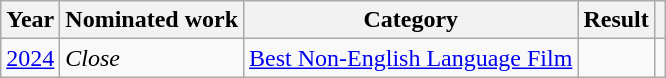<table class="wikitable sortable">
<tr>
<th>Year</th>
<th>Nominated work</th>
<th>Category</th>
<th>Result</th>
<th class="unsortable"></th>
</tr>
<tr>
<td><a href='#'>2024</a></td>
<td><em>Close</em></td>
<td><a href='#'>Best Non-English Language Film</a></td>
<td></td>
<td></td>
</tr>
</table>
